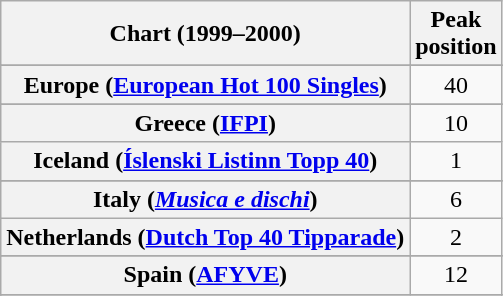<table class="wikitable sortable plainrowheaders" style="text-align:center">
<tr>
<th scope="col">Chart (1999–2000)</th>
<th scope="col">Peak<br>position</th>
</tr>
<tr>
</tr>
<tr>
</tr>
<tr>
</tr>
<tr>
<th scope="row">Europe (<a href='#'>European Hot 100 Singles</a>)</th>
<td>40</td>
</tr>
<tr>
</tr>
<tr>
</tr>
<tr>
</tr>
<tr>
<th scope="row">Greece (<a href='#'>IFPI</a>)</th>
<td>10</td>
</tr>
<tr>
<th scope="row">Iceland (<a href='#'>Íslenski Listinn Topp 40</a>)</th>
<td>1</td>
</tr>
<tr>
</tr>
<tr>
<th scope="row">Italy (<em><a href='#'>Musica e dischi</a></em>)</th>
<td>6</td>
</tr>
<tr>
<th scope="row">Netherlands (<a href='#'>Dutch Top 40 Tipparade</a>)</th>
<td>2</td>
</tr>
<tr>
</tr>
<tr>
</tr>
<tr>
</tr>
<tr>
<th scope="row">Spain (<a href='#'>AFYVE</a>)</th>
<td>12</td>
</tr>
<tr>
</tr>
<tr>
</tr>
<tr>
</tr>
</table>
